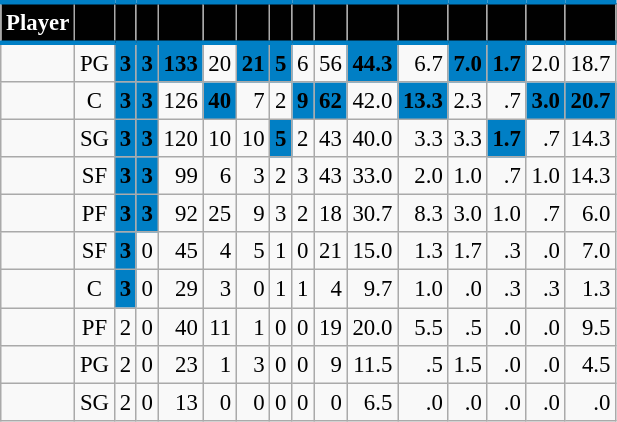<table class="wikitable sortable" style="font-size: 95%; text-align:right;">
<tr>
<th style="background:#010101; color:#FFFFFF; border-top:#007FC5 3px solid; border-bottom:#007FC5 3px solid;">Player</th>
<th style="background:#010101; color:#FFFFFF; border-top:#007FC5 3px solid; border-bottom:#007FC5 3px solid;"></th>
<th style="background:#010101; color:#FFFFFF; border-top:#007FC5 3px solid; border-bottom:#007FC5 3px solid;"></th>
<th style="background:#010101; color:#FFFFFF; border-top:#007FC5 3px solid; border-bottom:#007FC5 3px solid;"></th>
<th style="background:#010101; color:#FFFFFF; border-top:#007FC5 3px solid; border-bottom:#007FC5 3px solid;"></th>
<th style="background:#010101; color:#FFFFFF; border-top:#007FC5 3px solid; border-bottom:#007FC5 3px solid;"></th>
<th style="background:#010101; color:#FFFFFF; border-top:#007FC5 3px solid; border-bottom:#007FC5 3px solid;"></th>
<th style="background:#010101; color:#FFFFFF; border-top:#007FC5 3px solid; border-bottom:#007FC5 3px solid;"></th>
<th style="background:#010101; color:#FFFFFF; border-top:#007FC5 3px solid; border-bottom:#007FC5 3px solid;"></th>
<th style="background:#010101; color:#FFFFFF; border-top:#007FC5 3px solid; border-bottom:#007FC5 3px solid;"></th>
<th style="background:#010101; color:#FFFFFF; border-top:#007FC5 3px solid; border-bottom:#007FC5 3px solid;"></th>
<th style="background:#010101; color:#FFFFFF; border-top:#007FC5 3px solid; border-bottom:#007FC5 3px solid;"></th>
<th style="background:#010101; color:#FFFFFF; border-top:#007FC5 3px solid; border-bottom:#007FC5 3px solid;"></th>
<th style="background:#010101; color:#FFFFFF; border-top:#007FC5 3px solid; border-bottom:#007FC5 3px solid;"></th>
<th style="background:#010101; color:#FFFFFF; border-top:#007FC5 3px solid; border-bottom:#007FC5 3px solid;"></th>
<th style="background:#010101; color:#FFFFFF; border-top:#007FC5 3px solid; border-bottom:#007FC5 3px solid;"></th>
</tr>
<tr>
<td style="text-align:left;"></td>
<td style="text-align:center;">PG</td>
<td style="background:#007FC5; color:#010101;"><strong>3</strong></td>
<td style="background:#007FC5; color:#010101;"><strong>3</strong></td>
<td style="background:#007FC5; color:#010101;"><strong>133</strong></td>
<td>20</td>
<td style="background:#007FC5; color:#010101;"><strong>21</strong></td>
<td style="background:#007FC5; color:#010101;"><strong>5</strong></td>
<td>6</td>
<td>56</td>
<td style="background:#007FC5; color:#010101;"><strong>44.3</strong></td>
<td>6.7</td>
<td style="background:#007FC5; color:#010101;"><strong>7.0</strong></td>
<td style="background:#007FC5; color:#010101;"><strong>1.7</strong></td>
<td>2.0</td>
<td>18.7</td>
</tr>
<tr>
<td style="text-align:left;"></td>
<td style="text-align:center;">C</td>
<td style="background:#007FC5; color:#010101;"><strong>3</strong></td>
<td style="background:#007FC5; color:#010101;"><strong>3</strong></td>
<td>126</td>
<td style="background:#007FC5; color:#010101;"><strong>40</strong></td>
<td>7</td>
<td>2</td>
<td style="background:#007FC5; color:#010101;"><strong>9</strong></td>
<td style="background:#007FC5; color:#010101;"><strong>62</strong></td>
<td>42.0</td>
<td style="background:#007FC5; color:#010101;"><strong>13.3</strong></td>
<td>2.3</td>
<td>.7</td>
<td style="background:#007FC5; color:#010101;"><strong>3.0</strong></td>
<td style="background:#007FC5; color:#010101;"><strong>20.7</strong></td>
</tr>
<tr>
<td style="text-align:left;"></td>
<td style="text-align:center;">SG</td>
<td style="background:#007FC5; color:#010101;"><strong>3</strong></td>
<td style="background:#007FC5; color:#010101;"><strong>3</strong></td>
<td>120</td>
<td>10</td>
<td>10</td>
<td style="background:#007FC5; color:#010101;"><strong>5</strong></td>
<td>2</td>
<td>43</td>
<td>40.0</td>
<td>3.3</td>
<td>3.3</td>
<td style="background:#007FC5; color:#010101;"><strong>1.7</strong></td>
<td>.7</td>
<td>14.3</td>
</tr>
<tr>
<td style="text-align:left;"></td>
<td style="text-align:center;">SF</td>
<td style="background:#007FC5; color:#010101;"><strong>3</strong></td>
<td style="background:#007FC5; color:#010101;"><strong>3</strong></td>
<td>99</td>
<td>6</td>
<td>3</td>
<td>2</td>
<td>3</td>
<td>43</td>
<td>33.0</td>
<td>2.0</td>
<td>1.0</td>
<td>.7</td>
<td>1.0</td>
<td>14.3</td>
</tr>
<tr>
<td style="text-align:left;"></td>
<td style="text-align:center;">PF</td>
<td style="background:#007FC5; color:#010101;"><strong>3</strong></td>
<td style="background:#007FC5; color:#010101;"><strong>3</strong></td>
<td>92</td>
<td>25</td>
<td>9</td>
<td>3</td>
<td>2</td>
<td>18</td>
<td>30.7</td>
<td>8.3</td>
<td>3.0</td>
<td>1.0</td>
<td>.7</td>
<td>6.0</td>
</tr>
<tr>
<td style="text-align:left;"></td>
<td style="text-align:center;">SF</td>
<td style="background:#007FC5; color:#010101;"><strong>3</strong></td>
<td>0</td>
<td>45</td>
<td>4</td>
<td>5</td>
<td>1</td>
<td>0</td>
<td>21</td>
<td>15.0</td>
<td>1.3</td>
<td>1.7</td>
<td>.3</td>
<td>.0</td>
<td>7.0</td>
</tr>
<tr>
<td style="text-align:left;"></td>
<td style="text-align:center;">C</td>
<td style="background:#007FC5; color:#010101;"><strong>3</strong></td>
<td>0</td>
<td>29</td>
<td>3</td>
<td>0</td>
<td>1</td>
<td>1</td>
<td>4</td>
<td>9.7</td>
<td>1.0</td>
<td>.0</td>
<td>.3</td>
<td>.3</td>
<td>1.3</td>
</tr>
<tr>
<td style="text-align:left;"></td>
<td style="text-align:center;">PF</td>
<td>2</td>
<td>0</td>
<td>40</td>
<td>11</td>
<td>1</td>
<td>0</td>
<td>0</td>
<td>19</td>
<td>20.0</td>
<td>5.5</td>
<td>.5</td>
<td>.0</td>
<td>.0</td>
<td>9.5</td>
</tr>
<tr>
<td style="text-align:left;"></td>
<td style="text-align:center;">PG</td>
<td>2</td>
<td>0</td>
<td>23</td>
<td>1</td>
<td>3</td>
<td>0</td>
<td>0</td>
<td>9</td>
<td>11.5</td>
<td>.5</td>
<td>1.5</td>
<td>.0</td>
<td>.0</td>
<td>4.5</td>
</tr>
<tr>
<td style="text-align:left;"></td>
<td style="text-align:center;">SG</td>
<td>2</td>
<td>0</td>
<td>13</td>
<td>0</td>
<td>0</td>
<td>0</td>
<td>0</td>
<td>0</td>
<td>6.5</td>
<td>.0</td>
<td>.0</td>
<td>.0</td>
<td>.0</td>
<td>.0</td>
</tr>
</table>
